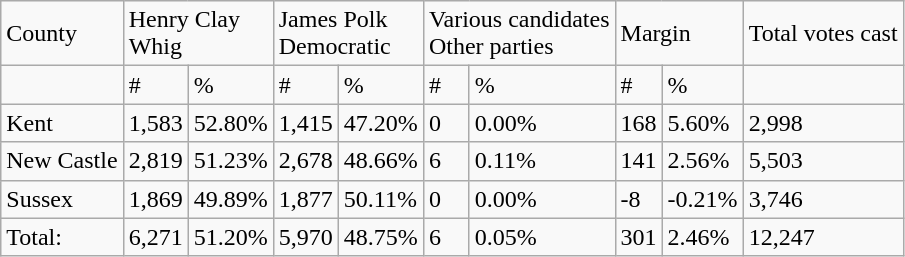<table class="wikitable">
<tr>
<td>County</td>
<td colspan="2" rowspan="1">Henry Clay<br>Whig</td>
<td colspan="2" rowspan="1">James Polk<br>Democratic</td>
<td colspan="2" rowspan="1">Various candidates<br>Other parties</td>
<td colspan="2" rowspan="1">Margin</td>
<td>Total votes cast</td>
</tr>
<tr>
<td></td>
<td>#</td>
<td>%</td>
<td>#</td>
<td>%</td>
<td>#</td>
<td>%</td>
<td>#</td>
<td>%</td>
<td></td>
</tr>
<tr>
<td>Kent</td>
<td>1,583</td>
<td>52.80%</td>
<td>1,415</td>
<td>47.20%</td>
<td>0</td>
<td>0.00%</td>
<td>168</td>
<td>5.60%</td>
<td>2,998</td>
</tr>
<tr>
<td>New Castle</td>
<td>2,819</td>
<td>51.23%</td>
<td>2,678</td>
<td>48.66%</td>
<td>6</td>
<td>0.11%</td>
<td>141</td>
<td>2.56%</td>
<td>5,503</td>
</tr>
<tr>
<td>Sussex</td>
<td>1,869</td>
<td>49.89%</td>
<td>1,877</td>
<td>50.11%</td>
<td>0</td>
<td>0.00%</td>
<td>-8</td>
<td>-0.21%</td>
<td>3,746</td>
</tr>
<tr>
<td>Total:</td>
<td>6,271</td>
<td>51.20%</td>
<td>5,970</td>
<td>48.75%</td>
<td>6</td>
<td>0.05%</td>
<td>301</td>
<td>2.46%</td>
<td>12,247</td>
</tr>
</table>
